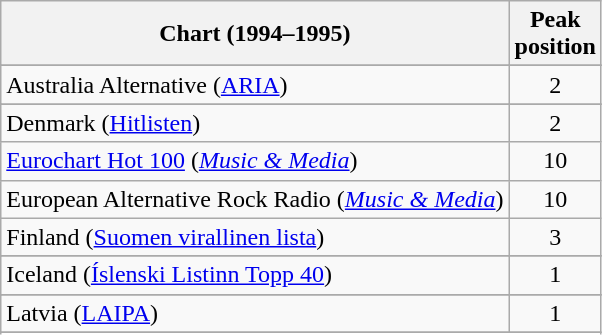<table class="wikitable sortable">
<tr>
<th>Chart (1994–1995)</th>
<th>Peak<br>position</th>
</tr>
<tr>
</tr>
<tr>
<td>Australia Alternative (<a href='#'>ARIA</a>)</td>
<td align="center">2</td>
</tr>
<tr>
</tr>
<tr>
</tr>
<tr>
</tr>
<tr>
</tr>
<tr>
<td>Denmark (<a href='#'>Hitlisten</a>)</td>
<td align="center">2</td>
</tr>
<tr>
<td><a href='#'>Eurochart Hot 100</a> (<em><a href='#'>Music & Media</a></em>)</td>
<td align="center">10</td>
</tr>
<tr>
<td>European Alternative Rock Radio (<em><a href='#'>Music & Media</a></em>)</td>
<td align="center">10</td>
</tr>
<tr>
<td>Finland (<a href='#'>Suomen virallinen lista</a>)</td>
<td align="center">3</td>
</tr>
<tr>
</tr>
<tr>
</tr>
<tr>
<td>Iceland (<a href='#'>Íslenski Listinn Topp 40</a>)</td>
<td align="center">1</td>
</tr>
<tr>
</tr>
<tr>
<td>Latvia (<a href='#'>LAIPA</a>)</td>
<td align="center">1</td>
</tr>
<tr>
</tr>
<tr>
</tr>
<tr>
</tr>
<tr>
</tr>
<tr>
</tr>
<tr>
</tr>
<tr>
</tr>
<tr>
</tr>
<tr>
</tr>
<tr>
</tr>
<tr>
</tr>
</table>
